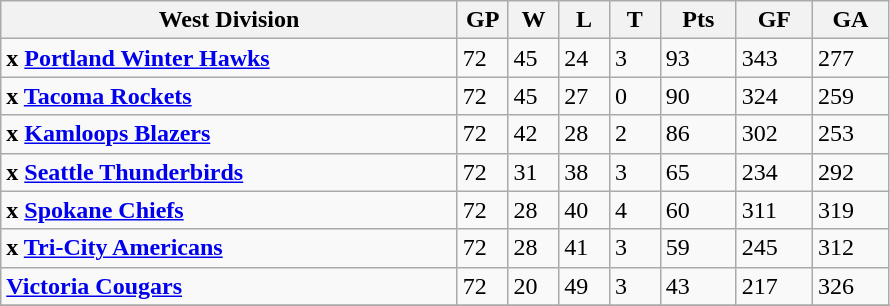<table class="wikitable">
<tr>
<th width="45%">West Division</th>
<th width="5%">GP</th>
<th width="5%">W</th>
<th width="5%">L</th>
<th width="5%">T</th>
<th width="7.5%">Pts</th>
<th width="7.5%">GF</th>
<th width="7.5%">GA</th>
</tr>
<tr>
<td><strong>x <a href='#'>Portland Winter Hawks</a></strong></td>
<td>72</td>
<td>45</td>
<td>24</td>
<td>3</td>
<td>93</td>
<td>343</td>
<td>277</td>
</tr>
<tr>
<td><strong>x <a href='#'>Tacoma Rockets</a></strong></td>
<td>72</td>
<td>45</td>
<td>27</td>
<td>0</td>
<td>90</td>
<td>324</td>
<td>259</td>
</tr>
<tr>
<td><strong>x <a href='#'>Kamloops Blazers</a></strong></td>
<td>72</td>
<td>42</td>
<td>28</td>
<td>2</td>
<td>86</td>
<td>302</td>
<td>253</td>
</tr>
<tr>
<td><strong>x <a href='#'>Seattle Thunderbirds</a></strong></td>
<td>72</td>
<td>31</td>
<td>38</td>
<td>3</td>
<td>65</td>
<td>234</td>
<td>292</td>
</tr>
<tr>
<td><strong>x <a href='#'>Spokane Chiefs</a></strong></td>
<td>72</td>
<td>28</td>
<td>40</td>
<td>4</td>
<td>60</td>
<td>311</td>
<td>319</td>
</tr>
<tr>
<td><strong>x <a href='#'>Tri-City Americans</a></strong></td>
<td>72</td>
<td>28</td>
<td>41</td>
<td>3</td>
<td>59</td>
<td>245</td>
<td>312</td>
</tr>
<tr>
<td><strong><a href='#'>Victoria Cougars</a></strong></td>
<td>72</td>
<td>20</td>
<td>49</td>
<td>3</td>
<td>43</td>
<td>217</td>
<td>326</td>
</tr>
<tr>
</tr>
</table>
